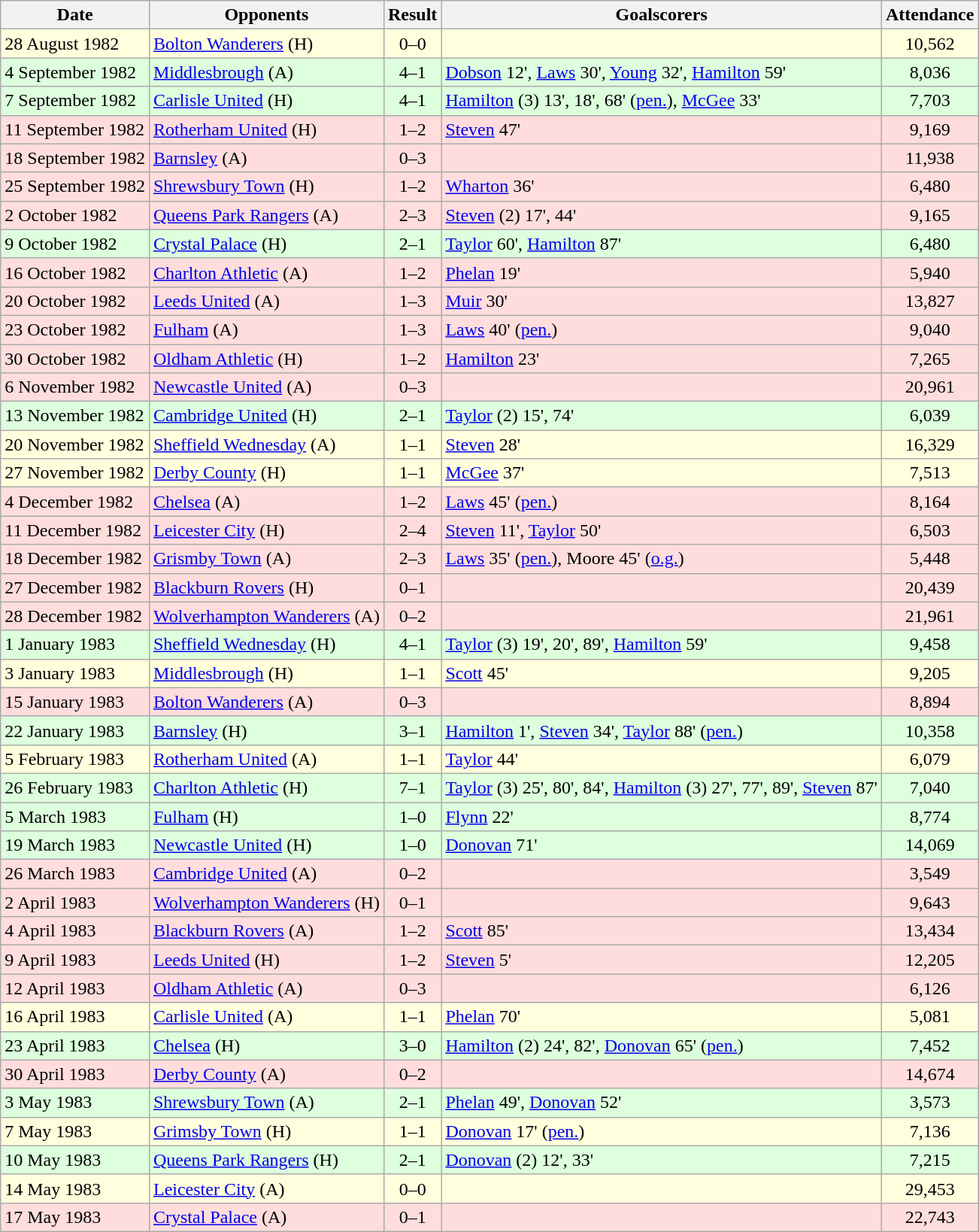<table class="wikitable">
<tr>
<th>Date</th>
<th>Opponents</th>
<th>Result</th>
<th>Goalscorers</th>
<th>Attendance</th>
</tr>
<tr bgcolor="#ffffdd">
<td>28 August 1982</td>
<td><a href='#'>Bolton Wanderers</a> (H)</td>
<td align="center">0–0</td>
<td></td>
<td align="center">10,562</td>
</tr>
<tr bgcolor="#ddffdd">
<td>4 September 1982</td>
<td><a href='#'>Middlesbrough</a> (A)</td>
<td align="center">4–1</td>
<td><a href='#'>Dobson</a> 12', <a href='#'>Laws</a> 30', <a href='#'>Young</a> 32', <a href='#'>Hamilton</a> 59'</td>
<td align="center">8,036</td>
</tr>
<tr bgcolor="#ddffdd">
<td>7 September 1982</td>
<td><a href='#'>Carlisle United</a> (H)</td>
<td align="center">4–1</td>
<td><a href='#'>Hamilton</a> (3) 13', 18', 68' (<a href='#'>pen.</a>), <a href='#'>McGee</a> 33'</td>
<td align="center">7,703</td>
</tr>
<tr bgcolor="#ffdddd">
<td>11 September 1982</td>
<td><a href='#'>Rotherham United</a> (H)</td>
<td align="center">1–2</td>
<td><a href='#'>Steven</a> 47'</td>
<td align="center">9,169</td>
</tr>
<tr bgcolor="#ffdddd">
<td>18 September 1982</td>
<td><a href='#'>Barnsley</a> (A)</td>
<td align="center">0–3</td>
<td></td>
<td align="center">11,938</td>
</tr>
<tr bgcolor="#ffdddd">
<td>25 September 1982</td>
<td><a href='#'>Shrewsbury Town</a> (H)</td>
<td align="center">1–2</td>
<td><a href='#'>Wharton</a> 36'</td>
<td align="center">6,480</td>
</tr>
<tr bgcolor="#ffdddd">
<td>2 October 1982</td>
<td><a href='#'>Queens Park Rangers</a> (A)</td>
<td align="center">2–3</td>
<td><a href='#'>Steven</a> (2) 17', 44'</td>
<td align="center">9,165</td>
</tr>
<tr bgcolor="#ddffdd">
<td>9 October 1982</td>
<td><a href='#'>Crystal Palace</a> (H)</td>
<td align="center">2–1</td>
<td><a href='#'>Taylor</a> 60', <a href='#'>Hamilton</a> 87'</td>
<td align="center">6,480</td>
</tr>
<tr bgcolor="#ffdddd">
<td>16 October 1982</td>
<td><a href='#'>Charlton Athletic</a> (A)</td>
<td align="center">1–2</td>
<td><a href='#'>Phelan</a> 19'</td>
<td align="center">5,940</td>
</tr>
<tr bgcolor="#ffdddd">
<td>20 October 1982</td>
<td><a href='#'>Leeds United</a> (A)</td>
<td align="center">1–3</td>
<td><a href='#'>Muir</a> 30'</td>
<td align="center">13,827</td>
</tr>
<tr bgcolor="#ffdddd">
<td>23 October 1982</td>
<td><a href='#'>Fulham</a> (A)</td>
<td align="center">1–3</td>
<td><a href='#'>Laws</a> 40' (<a href='#'>pen.</a>)</td>
<td align="center">9,040</td>
</tr>
<tr bgcolor="#ffdddd">
<td>30 October 1982</td>
<td><a href='#'>Oldham Athletic</a> (H)</td>
<td align="center">1–2</td>
<td><a href='#'>Hamilton</a> 23'</td>
<td align="center">7,265</td>
</tr>
<tr bgcolor="#ffdddd">
<td>6 November 1982</td>
<td><a href='#'>Newcastle United</a> (A)</td>
<td align="center">0–3</td>
<td></td>
<td align="center">20,961</td>
</tr>
<tr bgcolor="#ddffdd">
<td>13 November 1982</td>
<td><a href='#'>Cambridge United</a> (H)</td>
<td align="center">2–1</td>
<td><a href='#'>Taylor</a> (2) 15', 74'</td>
<td align="center">6,039</td>
</tr>
<tr bgcolor="#ffffdd">
<td>20 November 1982</td>
<td><a href='#'>Sheffield Wednesday</a> (A)</td>
<td align="center">1–1</td>
<td><a href='#'>Steven</a> 28'</td>
<td align="center">16,329</td>
</tr>
<tr bgcolor="#ffffdd">
<td>27 November 1982</td>
<td><a href='#'>Derby County</a> (H)</td>
<td align="center">1–1</td>
<td><a href='#'>McGee</a> 37'</td>
<td align="center">7,513</td>
</tr>
<tr bgcolor="#ffdddd">
<td>4 December 1982</td>
<td><a href='#'>Chelsea</a> (A)</td>
<td align="center">1–2</td>
<td><a href='#'>Laws</a> 45' (<a href='#'>pen.</a>)</td>
<td align="center">8,164</td>
</tr>
<tr bgcolor="#ffdddd">
<td>11 December 1982</td>
<td><a href='#'>Leicester City</a> (H)</td>
<td align="center">2–4</td>
<td><a href='#'>Steven</a> 11', <a href='#'>Taylor</a> 50'</td>
<td align="center">6,503</td>
</tr>
<tr bgcolor="#ffdddd">
<td>18 December 1982</td>
<td><a href='#'>Grismby Town</a> (A)</td>
<td align="center">2–3</td>
<td><a href='#'>Laws</a> 35' (<a href='#'>pen.</a>), Moore 45' (<a href='#'>o.g.</a>)</td>
<td align="center">5,448</td>
</tr>
<tr bgcolor="#ffdddd">
<td>27 December 1982</td>
<td><a href='#'>Blackburn Rovers</a> (H)</td>
<td align="center">0–1</td>
<td></td>
<td align="center">20,439</td>
</tr>
<tr bgcolor="#ffdddd">
<td>28 December 1982</td>
<td><a href='#'>Wolverhampton Wanderers</a> (A)</td>
<td align="center">0–2</td>
<td></td>
<td align="center">21,961</td>
</tr>
<tr bgcolor="#ddffdd">
<td>1 January 1983</td>
<td><a href='#'>Sheffield Wednesday</a> (H)</td>
<td align="center">4–1</td>
<td><a href='#'>Taylor</a> (3) 19', 20', 89', <a href='#'>Hamilton</a> 59'</td>
<td align="center">9,458</td>
</tr>
<tr bgcolor="#ffffdd">
<td>3 January 1983</td>
<td><a href='#'>Middlesbrough</a> (H)</td>
<td align="center">1–1</td>
<td><a href='#'>Scott</a> 45'</td>
<td align="center">9,205</td>
</tr>
<tr bgcolor="#ffdddd">
<td>15 January 1983</td>
<td><a href='#'>Bolton Wanderers</a> (A)</td>
<td align="center">0–3</td>
<td></td>
<td align="center">8,894</td>
</tr>
<tr bgcolor="#ddffdd">
<td>22 January 1983</td>
<td><a href='#'>Barnsley</a> (H)</td>
<td align="center">3–1</td>
<td><a href='#'>Hamilton</a> 1', <a href='#'>Steven</a> 34', <a href='#'>Taylor</a> 88' (<a href='#'>pen.</a>)</td>
<td align="center">10,358</td>
</tr>
<tr bgcolor="#ffffdd">
<td>5 February 1983</td>
<td><a href='#'>Rotherham United</a> (A)</td>
<td align="center">1–1</td>
<td><a href='#'>Taylor</a> 44'</td>
<td align="center">6,079</td>
</tr>
<tr bgcolor="#ddffdd">
<td>26 February 1983</td>
<td><a href='#'>Charlton Athletic</a> (H)</td>
<td align="center">7–1</td>
<td><a href='#'>Taylor</a> (3) 25', 80', 84', <a href='#'>Hamilton</a> (3) 27', 77', 89', <a href='#'>Steven</a> 87'</td>
<td align="center">7,040</td>
</tr>
<tr bgcolor="#ddffdd">
<td>5 March 1983</td>
<td><a href='#'>Fulham</a> (H)</td>
<td align="center">1–0</td>
<td><a href='#'>Flynn</a> 22'</td>
<td align="center">8,774</td>
</tr>
<tr bgcolor="#ddffdd">
<td>19 March 1983</td>
<td><a href='#'>Newcastle United</a> (H)</td>
<td align="center">1–0</td>
<td><a href='#'>Donovan</a> 71'</td>
<td align="center">14,069</td>
</tr>
<tr bgcolor="#ffdddd">
<td>26 March 1983</td>
<td><a href='#'>Cambridge United</a> (A)</td>
<td align="center">0–2</td>
<td></td>
<td align="center">3,549</td>
</tr>
<tr bgcolor="#ffdddd">
<td>2 April 1983</td>
<td><a href='#'>Wolverhampton Wanderers</a> (H)</td>
<td align="center">0–1</td>
<td></td>
<td align="center">9,643</td>
</tr>
<tr bgcolor="#ffdddd">
<td>4 April 1983</td>
<td><a href='#'>Blackburn Rovers</a> (A)</td>
<td align="center">1–2</td>
<td><a href='#'>Scott</a> 85'</td>
<td align="center">13,434</td>
</tr>
<tr bgcolor="#ffdddd">
<td>9 April 1983</td>
<td><a href='#'>Leeds United</a> (H)</td>
<td align="center">1–2</td>
<td><a href='#'>Steven</a> 5'</td>
<td align="center">12,205</td>
</tr>
<tr bgcolor="#ffdddd">
<td>12 April 1983</td>
<td><a href='#'>Oldham Athletic</a> (A)</td>
<td align="center">0–3</td>
<td></td>
<td align="center">6,126</td>
</tr>
<tr bgcolor="#ffffdd">
<td>16 April 1983</td>
<td><a href='#'>Carlisle United</a> (A)</td>
<td align="center">1–1</td>
<td><a href='#'>Phelan</a> 70'</td>
<td align="center">5,081</td>
</tr>
<tr bgcolor="#ddffdd">
<td>23 April 1983</td>
<td><a href='#'>Chelsea</a> (H)</td>
<td align="center">3–0</td>
<td><a href='#'>Hamilton</a> (2) 24', 82', <a href='#'>Donovan</a> 65' (<a href='#'>pen.</a>)</td>
<td align="center">7,452</td>
</tr>
<tr bgcolor="#ffdddd">
<td>30 April 1983</td>
<td><a href='#'>Derby County</a> (A)</td>
<td align="center">0–2</td>
<td></td>
<td align="center">14,674</td>
</tr>
<tr bgcolor="#ddffdd">
<td>3 May 1983</td>
<td><a href='#'>Shrewsbury Town</a> (A)</td>
<td align="center">2–1</td>
<td><a href='#'>Phelan</a> 49', <a href='#'>Donovan</a> 52'</td>
<td align="center">3,573</td>
</tr>
<tr bgcolor="#ffffdd">
<td>7 May 1983</td>
<td><a href='#'>Grimsby Town</a> (H)</td>
<td align="center">1–1</td>
<td><a href='#'>Donovan</a> 17' (<a href='#'>pen.</a>)</td>
<td align="center">7,136</td>
</tr>
<tr bgcolor="#ddffdd">
<td>10 May 1983</td>
<td><a href='#'>Queens Park Rangers</a> (H)</td>
<td align="center">2–1</td>
<td><a href='#'>Donovan</a> (2) 12', 33'</td>
<td align="center">7,215</td>
</tr>
<tr bgcolor="#ffffdd">
<td>14 May 1983</td>
<td><a href='#'>Leicester City</a> (A)</td>
<td align="center">0–0</td>
<td></td>
<td align="center">29,453</td>
</tr>
<tr bgcolor="#ffdddd">
<td>17 May 1983</td>
<td><a href='#'>Crystal Palace</a> (A)</td>
<td align="center">0–1</td>
<td></td>
<td align="center">22,743</td>
</tr>
</table>
